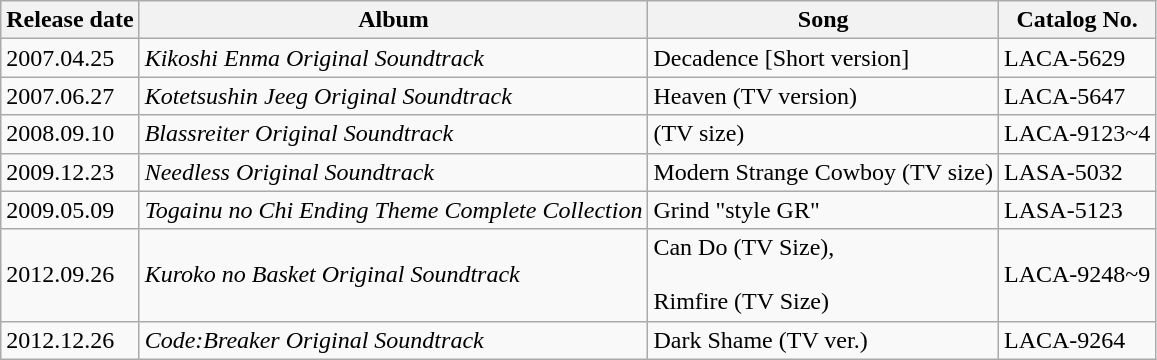<table class="wikitable">
<tr>
<th>Release date</th>
<th>Album</th>
<th>Song</th>
<th>Catalog No.</th>
</tr>
<tr>
<td>2007.04.25</td>
<td><em>Kikoshi Enma Original Soundtrack</em></td>
<td>Decadence [Short version]</td>
<td>LACA-5629</td>
</tr>
<tr>
<td>2007.06.27</td>
<td><em>Kotetsushin Jeeg Original Soundtrack</em></td>
<td>Heaven (TV version)</td>
<td>LACA-5647</td>
</tr>
<tr>
<td>2008.09.10</td>
<td><em>Blassreiter Original Soundtrack</em></td>
<td> (TV size)</td>
<td>LACA-9123~4</td>
</tr>
<tr>
<td>2009.12.23</td>
<td><em>Needless Original Soundtrack</em></td>
<td>Modern Strange Cowboy (TV size)</td>
<td>LASA-5032</td>
</tr>
<tr>
<td>2009.05.09</td>
<td><em>Togainu no Chi Ending Theme Complete Collection</em></td>
<td>Grind "style GR"</td>
<td>LASA-5123</td>
</tr>
<tr>
<td>2012.09.26</td>
<td><em>Kuroko no Basket Original Soundtrack</em></td>
<td>Can Do (TV Size),<br><br>Rimfire (TV Size)</td>
<td>LACA-9248~9</td>
</tr>
<tr>
<td>2012.12.26</td>
<td><em>Code:Breaker Original Soundtrack</em></td>
<td>Dark Shame (TV ver.)</td>
<td>LACA-9264</td>
</tr>
</table>
